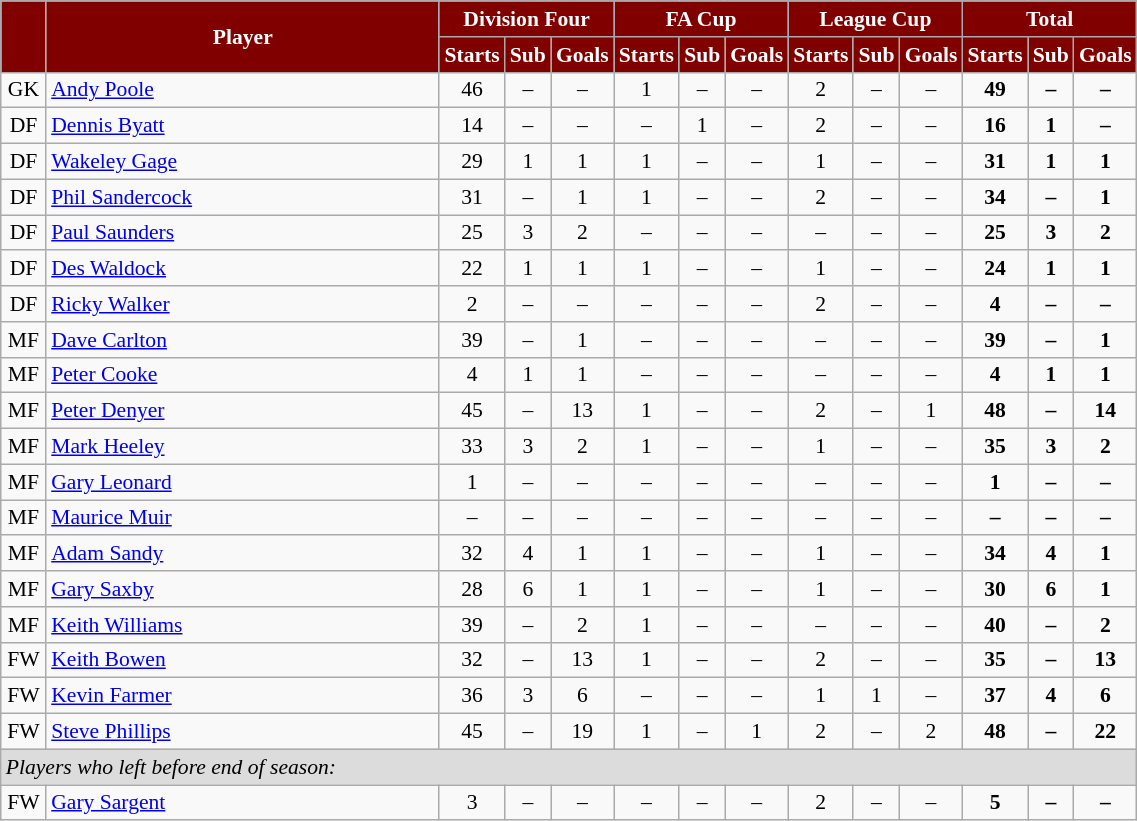<table class="wikitable"  style="text-align:center; font-size:90%; width:60%;">
<tr>
<th rowspan="2" style="background:maroon; color:white;  width: 4%"></th>
<th rowspan="2" style="background:maroon; color:white; ">Player</th>
<th colspan="3" style="background:maroon; color:white; ">Division Four</th>
<th colspan="3" style="background:maroon; color:white; ">FA Cup</th>
<th colspan="3" style="background:maroon; color:white; ">League Cup</th>
<th colspan="3" style="background:maroon; color:white; ">Total</th>
</tr>
<tr>
<th style="background:maroon; color:white;  width: 4%;">Starts</th>
<th style="background:maroon; color:white;  width: 4%;">Sub</th>
<th style="background:maroon; color:white;  width: 4%;">Goals</th>
<th style="background:maroon; color:white;  width: 4%;">Starts</th>
<th style="background:maroon; color:white;  width: 4%;">Sub</th>
<th style="background:maroon; color:white;  width: 4%;">Goals</th>
<th style="background:maroon; color:white;  width: 4%;">Starts</th>
<th style="background:maroon; color:white;  width: 4%;">Sub</th>
<th style="background:maroon; color:white;  width: 4%;">Goals</th>
<th style="background:maroon; color:white;  width: 4%;">Starts</th>
<th style="background:maroon; color:white;  width: 4%;">Sub</th>
<th style="background:maroon; color:white;  width: 4%;">Goals</th>
</tr>
<tr>
<td>GK</td>
<td style="text-align:left;"><a href='#'>Andy Poole</a></td>
<td>46</td>
<td>–</td>
<td>–</td>
<td>1</td>
<td>–</td>
<td>–</td>
<td>2</td>
<td>–</td>
<td>–</td>
<td><strong>49</strong></td>
<td><strong>–</strong></td>
<td><strong>–</strong></td>
</tr>
<tr>
<td>DF</td>
<td style="text-align:left;"><a href='#'>Dennis Byatt</a></td>
<td>14</td>
<td>–</td>
<td>–</td>
<td>–</td>
<td>1</td>
<td>–</td>
<td>2</td>
<td>–</td>
<td>–</td>
<td><strong>16</strong></td>
<td><strong>1</strong></td>
<td><strong>–</strong></td>
</tr>
<tr>
<td>DF</td>
<td style="text-align:left;"><a href='#'>Wakeley Gage</a></td>
<td>29</td>
<td>1</td>
<td>1</td>
<td>1</td>
<td>–</td>
<td>–</td>
<td>1</td>
<td>–</td>
<td>–</td>
<td><strong>31</strong></td>
<td><strong>1</strong></td>
<td><strong>1</strong></td>
</tr>
<tr>
<td>DF</td>
<td style="text-align:left;"><a href='#'>Phil Sandercock</a></td>
<td>31</td>
<td>–</td>
<td>1</td>
<td>1</td>
<td>–</td>
<td>–</td>
<td>2</td>
<td>–</td>
<td>–</td>
<td><strong>34</strong></td>
<td><strong>–</strong></td>
<td><strong>1</strong></td>
</tr>
<tr>
<td>DF</td>
<td style="text-align:left;"><a href='#'>Paul Saunders</a></td>
<td>25</td>
<td>3</td>
<td>2</td>
<td>–</td>
<td>–</td>
<td>–</td>
<td>–</td>
<td>–</td>
<td>–</td>
<td><strong>25</strong></td>
<td><strong>3</strong></td>
<td><strong>2</strong></td>
</tr>
<tr>
<td>DF</td>
<td style="text-align:left;"><a href='#'>Des Waldock</a></td>
<td>22</td>
<td>1</td>
<td>1</td>
<td>1</td>
<td>–</td>
<td>–</td>
<td>1</td>
<td>–</td>
<td>–</td>
<td><strong>24</strong></td>
<td><strong>1</strong></td>
<td><strong>1</strong></td>
</tr>
<tr>
<td>DF</td>
<td style="text-align:left;"><a href='#'>Ricky Walker</a></td>
<td>2</td>
<td>–</td>
<td>–</td>
<td>–</td>
<td>–</td>
<td>–</td>
<td>2</td>
<td>–</td>
<td>–</td>
<td><strong>4</strong></td>
<td><strong>–</strong></td>
<td><strong>–</strong></td>
</tr>
<tr>
<td>MF</td>
<td style="text-align:left;"><a href='#'>Dave Carlton</a></td>
<td>39</td>
<td>–</td>
<td>1</td>
<td>–</td>
<td>–</td>
<td>–</td>
<td>–</td>
<td>–</td>
<td>–</td>
<td><strong>39</strong></td>
<td><strong>–</strong></td>
<td><strong>1</strong></td>
</tr>
<tr>
<td>MF</td>
<td style="text-align:left;"><a href='#'>Peter Cooke</a></td>
<td>4</td>
<td>1</td>
<td>1</td>
<td>–</td>
<td>–</td>
<td>–</td>
<td>–</td>
<td>–</td>
<td>–</td>
<td><strong>4</strong></td>
<td><strong>1</strong></td>
<td><strong>1</strong></td>
</tr>
<tr>
<td>MF</td>
<td style="text-align:left;"><a href='#'>Peter Denyer</a></td>
<td>45</td>
<td>–</td>
<td>13</td>
<td>1</td>
<td>–</td>
<td>–</td>
<td>2</td>
<td>–</td>
<td>1</td>
<td><strong>48</strong></td>
<td><strong>–</strong></td>
<td><strong>14</strong></td>
</tr>
<tr>
<td>MF</td>
<td style="text-align:left;"><a href='#'>Mark Heeley</a></td>
<td>33</td>
<td>3</td>
<td>2</td>
<td>1</td>
<td>–</td>
<td>–</td>
<td>1</td>
<td>–</td>
<td>–</td>
<td><strong>35</strong></td>
<td><strong>3</strong></td>
<td><strong>2</strong></td>
</tr>
<tr>
<td>MF</td>
<td style="text-align:left;"><a href='#'>Gary Leonard</a></td>
<td>1</td>
<td>–</td>
<td>–</td>
<td>–</td>
<td>–</td>
<td>–</td>
<td>–</td>
<td>–</td>
<td>–</td>
<td><strong>1</strong></td>
<td><strong>–</strong></td>
<td><strong>–</strong></td>
</tr>
<tr>
<td>MF</td>
<td style="text-align:left;"><a href='#'>Maurice Muir</a></td>
<td>–</td>
<td>–</td>
<td>–</td>
<td>–</td>
<td>–</td>
<td>–</td>
<td>–</td>
<td>–</td>
<td>–</td>
<td><strong>–</strong></td>
<td><strong>–</strong></td>
<td><strong>–</strong></td>
</tr>
<tr>
<td>MF</td>
<td style="text-align:left;"><a href='#'>Adam Sandy</a></td>
<td>32</td>
<td>4</td>
<td>1</td>
<td>1</td>
<td>–</td>
<td>–</td>
<td>1</td>
<td>–</td>
<td>–</td>
<td><strong>34</strong></td>
<td><strong>4</strong></td>
<td><strong>1</strong></td>
</tr>
<tr>
<td>MF</td>
<td style="text-align:left;"><a href='#'>Gary Saxby</a></td>
<td>28</td>
<td>6</td>
<td>1</td>
<td>1</td>
<td>–</td>
<td>–</td>
<td>1</td>
<td>–</td>
<td>–</td>
<td><strong>30</strong></td>
<td><strong>6</strong></td>
<td><strong>1</strong></td>
</tr>
<tr>
<td>MF</td>
<td style="text-align:left;"><a href='#'>Keith Williams</a></td>
<td>39</td>
<td>–</td>
<td>2</td>
<td>1</td>
<td>–</td>
<td>–</td>
<td>–</td>
<td>–</td>
<td>–</td>
<td><strong>40</strong></td>
<td><strong>–</strong></td>
<td><strong>2</strong></td>
</tr>
<tr>
<td>FW</td>
<td style="text-align:left;"><a href='#'>Keith Bowen</a></td>
<td>32</td>
<td>–</td>
<td>13</td>
<td>1</td>
<td>–</td>
<td>–</td>
<td>2</td>
<td>–</td>
<td>–</td>
<td><strong>35</strong></td>
<td><strong>–</strong></td>
<td><strong>13</strong></td>
</tr>
<tr>
<td>FW</td>
<td style="text-align:left;"><a href='#'>Kevin Farmer</a></td>
<td>36</td>
<td>3</td>
<td>6</td>
<td>–</td>
<td>–</td>
<td>–</td>
<td>1</td>
<td>1</td>
<td>–</td>
<td><strong>37</strong></td>
<td><strong>4</strong></td>
<td><strong>6</strong></td>
</tr>
<tr>
<td>FW</td>
<td style="text-align:left;"><a href='#'>Steve Phillips</a></td>
<td>45</td>
<td>–</td>
<td>19</td>
<td>1</td>
<td>–</td>
<td>1</td>
<td>2</td>
<td>–</td>
<td>2</td>
<td><strong>48</strong></td>
<td><strong>–</strong></td>
<td><strong>22</strong></td>
</tr>
<tr>
<td colspan="20" style="background:#dcdcdc; text-align:left;"><em>Players who left before end of season:</em></td>
</tr>
<tr>
<td>FW</td>
<td style="text-align:left;"><a href='#'>Gary Sargent</a></td>
<td>3</td>
<td>–</td>
<td>–</td>
<td>–</td>
<td>–</td>
<td>–</td>
<td>2</td>
<td>–</td>
<td>–</td>
<td><strong>5</strong></td>
<td><strong>–</strong></td>
<td><strong>–</strong></td>
</tr>
</table>
